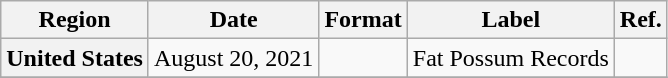<table class="wikitable plainrowheaders">
<tr>
<th scope="col">Region</th>
<th scope="col">Date</th>
<th scope="col">Format</th>
<th scope="col">Label</th>
<th scope="col">Ref.</th>
</tr>
<tr>
<th scope="row">United States</th>
<td>August 20, 2021</td>
<td></td>
<td>Fat Possum Records</td>
<td></td>
</tr>
<tr>
</tr>
</table>
